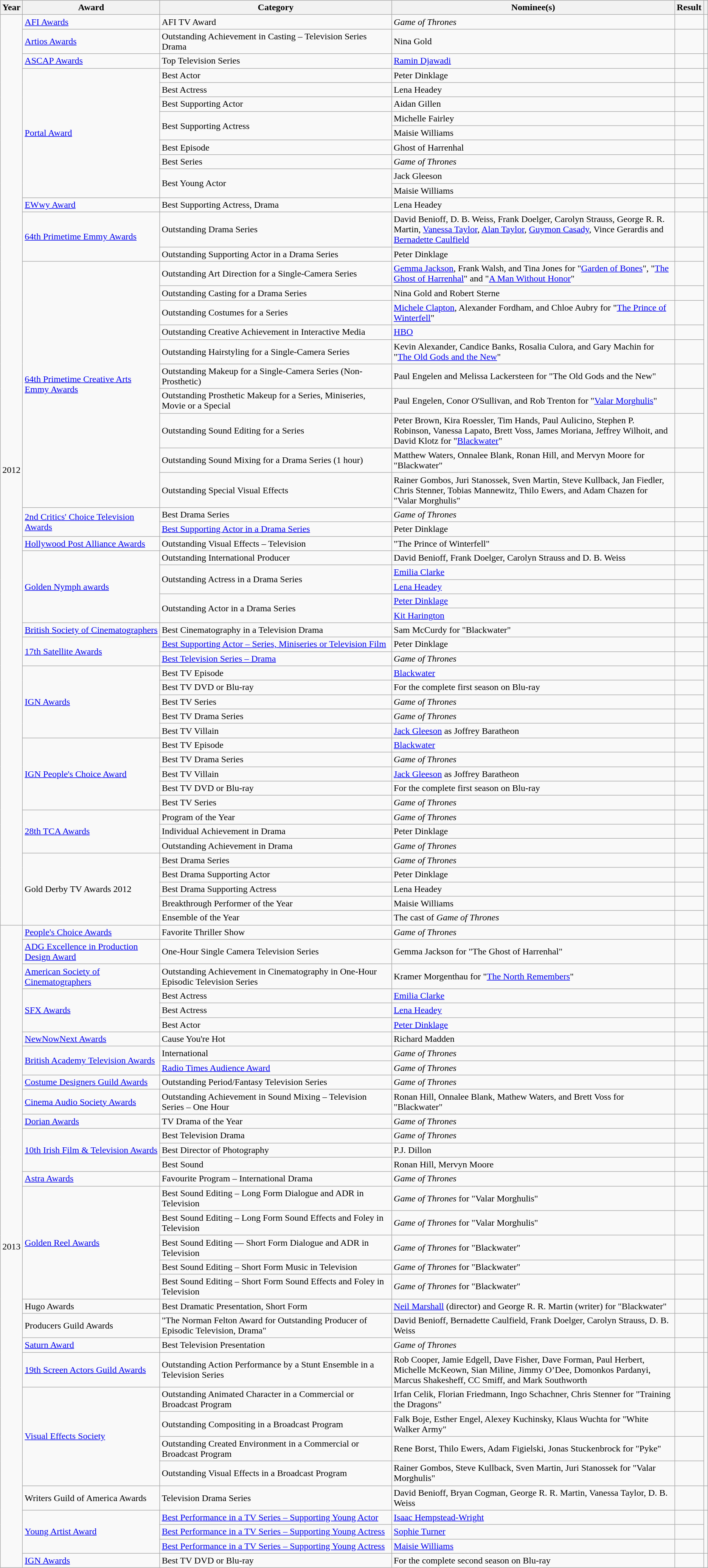<table class="wikitable sortable plainrowheaders">
<tr>
<th>Year</th>
<th>Award</th>
<th>Category</th>
<th style="width:40%;">Nominee(s)</th>
<th>Result</th>
<th class="unsortable"></th>
</tr>
<tr>
<td rowspan="54">2012</td>
<td scope="row"><a href='#'>AFI Awards</a></td>
<td scope="row">AFI TV Award</td>
<td scope="row"><em>Game of Thrones</em></td>
<td></td>
<td></td>
</tr>
<tr>
<td scope="row"><a href='#'>Artios Awards</a></td>
<td scope="row">Outstanding Achievement in Casting – Television Series Drama</td>
<td scope="row">Nina Gold</td>
<td></td>
<td></td>
</tr>
<tr>
<td scope="row"><a href='#'>ASCAP Awards</a></td>
<td scope="row">Top Television Series</td>
<td scope="row"><a href='#'>Ramin Djawadi</a></td>
<td></td>
<td></td>
</tr>
<tr>
<td scope="row" rowspan="9"><a href='#'>Portal Award</a></td>
<td scope="row">Best Actor</td>
<td scope="row">Peter Dinklage</td>
<td></td>
<td rowspan="9"></td>
</tr>
<tr>
<td scope="row">Best Actress</td>
<td scope="row">Lena Headey</td>
<td></td>
</tr>
<tr>
<td scope="row">Best Supporting Actor</td>
<td scope="row">Aidan Gillen</td>
<td></td>
</tr>
<tr>
<td scope="row" rowspan="2">Best Supporting Actress</td>
<td scope="row">Michelle Fairley</td>
<td></td>
</tr>
<tr>
<td scope="row">Maisie Williams</td>
<td></td>
</tr>
<tr>
<td scope="row">Best Episode</td>
<td scope="row">Ghost of Harrenhal</td>
<td></td>
</tr>
<tr>
<td scope="row">Best Series</td>
<td scope="row"><em>Game of Thrones</em></td>
<td></td>
</tr>
<tr>
<td scope="row" rowspan="2">Best Young Actor</td>
<td scope="row">Jack Gleeson</td>
<td></td>
</tr>
<tr>
<td scope="row">Maisie Williams</td>
<td></td>
</tr>
<tr>
<td scope="row"><a href='#'>EWwy Award</a></td>
<td scope="row">Best Supporting Actress, Drama</td>
<td scope="row">Lena Headey</td>
<td></td>
<td></td>
</tr>
<tr>
<td scope="row" rowspan="2"><a href='#'>64th Primetime Emmy Awards</a></td>
<td scope="row">Outstanding Drama Series</td>
<td scope="row">David Benioff, D. B. Weiss, Frank Doelger, Carolyn Strauss, George R. R. Martin, <a href='#'>Vanessa Taylor</a>, <a href='#'>Alan Taylor</a>, <a href='#'>Guymon Casady</a>, Vince Gerardis and <a href='#'>Bernadette Caulfield</a></td>
<td></td>
<td rowspan="12"></td>
</tr>
<tr>
<td scope="row">Outstanding Supporting Actor in a Drama Series</td>
<td scope="row">Peter Dinklage</td>
<td></td>
</tr>
<tr>
<td scope="row" rowspan="10"><a href='#'>64th Primetime Creative Arts Emmy Awards</a></td>
<td scope="row">Outstanding Art Direction for a Single-Camera Series</td>
<td scope="row"><a href='#'>Gemma Jackson</a>, Frank Walsh, and Tina Jones for "<a href='#'>Garden of Bones</a>", "<a href='#'>The Ghost of Harrenhal</a>" and "<a href='#'>A Man Without Honor</a>"</td>
<td></td>
</tr>
<tr>
<td scope="row">Outstanding Casting for a Drama Series</td>
<td scope="row">Nina Gold and Robert Sterne</td>
<td></td>
</tr>
<tr>
<td scope="row">Outstanding Costumes for a Series</td>
<td scope="row"><a href='#'>Michele Clapton</a>, Alexander Fordham, and Chloe Aubry for "<a href='#'>The Prince of Winterfell</a>"</td>
<td></td>
</tr>
<tr>
<td scope="row">Outstanding Creative Achievement in Interactive Media</td>
<td scope="row"><a href='#'>HBO</a></td>
<td></td>
</tr>
<tr>
<td scope="row">Outstanding Hairstyling for a Single-Camera Series</td>
<td scope="row">Kevin Alexander, Candice Banks, Rosalia Culora, and Gary Machin for "<a href='#'>The Old Gods and the New</a>"</td>
<td></td>
</tr>
<tr>
<td scope="row">Outstanding Makeup for a Single-Camera Series (Non-Prosthetic)</td>
<td scope="row">Paul Engelen and Melissa Lackersteen for "The Old Gods and the New"</td>
<td></td>
</tr>
<tr>
<td scope="row">Outstanding Prosthetic Makeup for a Series, Miniseries, Movie or a Special</td>
<td scope="row">Paul Engelen, Conor O'Sullivan, and Rob Trenton for "<a href='#'>Valar Morghulis</a>"</td>
<td></td>
</tr>
<tr>
<td scope="row">Outstanding Sound Editing for a Series</td>
<td scope="row">Peter Brown, Kira Roessler, Tim Hands, Paul Aulicino, Stephen P. Robinson, Vanessa Lapato, Brett Voss, James Moriana, Jeffrey Wilhoit, and David Klotz for "<a href='#'>Blackwater</a>"</td>
<td></td>
</tr>
<tr>
<td scope="row">Outstanding Sound Mixing for a Drama Series (1 hour)</td>
<td scope="row">Matthew Waters, Onnalee Blank, Ronan Hill, and Mervyn Moore for "Blackwater"</td>
<td></td>
</tr>
<tr>
<td scope="row">Outstanding Special Visual Effects</td>
<td scope="row">Rainer Gombos, Juri Stanossek, Sven Martin, Steve Kullback, Jan Fiedler, Chris Stenner, Tobias Mannewitz, Thilo Ewers, and Adam Chazen for "Valar Morghulis"</td>
<td></td>
</tr>
<tr>
<td scope="row" rowspan="2"><a href='#'>2nd Critics' Choice Television Awards</a></td>
<td scope="row">Best Drama Series</td>
<td scope="row"><em>Game of Thrones</em></td>
<td></td>
<td rowspan="2"></td>
</tr>
<tr>
<td scope="row"><a href='#'>Best Supporting Actor in a Drama Series</a></td>
<td scope="row">Peter Dinklage</td>
<td></td>
</tr>
<tr>
<td scope="row"><a href='#'>Hollywood Post Alliance Awards</a></td>
<td scope="row">Outstanding Visual Effects – Television</td>
<td scope="row">"The Prince of Winterfell"</td>
<td></td>
<td></td>
</tr>
<tr>
<td scope="row" rowspan="5"><a href='#'>Golden Nymph awards</a></td>
<td scope="row">Outstanding International Producer</td>
<td scope="row">David Benioff, Frank Doelger, Carolyn Strauss and D. B. Weiss</td>
<td></td>
<td rowspan="5"></td>
</tr>
<tr>
<td scope="row" rowspan="2">Outstanding Actress in a Drama Series</td>
<td scope="row"><a href='#'>Emilia Clarke</a></td>
<td></td>
</tr>
<tr>
<td scope="row"><a href='#'>Lena Headey</a></td>
<td></td>
</tr>
<tr>
<td scope="row" rowspan="2">Outstanding Actor in a Drama Series</td>
<td scope="row"><a href='#'>Peter Dinklage</a></td>
<td></td>
</tr>
<tr>
<td scope="row"><a href='#'>Kit Harington</a></td>
<td></td>
</tr>
<tr>
<td scope="row"><a href='#'>British Society of Cinematographers</a></td>
<td scope="row">Best Cinematography in a Television Drama</td>
<td scope="row">Sam McCurdy for "Blackwater"</td>
<td></td>
<td></td>
</tr>
<tr>
<td scope="row" rowspan="2"><a href='#'>17th Satellite Awards</a></td>
<td scope="row"><a href='#'>Best Supporting Actor – Series, Miniseries or Television Film</a></td>
<td scope="row">Peter Dinklage</td>
<td></td>
<td rowspan="2"></td>
</tr>
<tr>
<td scope="row"><a href='#'>Best Television Series – Drama</a></td>
<td scope="row"><em>Game of Thrones</em></td>
<td></td>
</tr>
<tr>
<td scope="row" rowspan="5"><a href='#'>IGN Awards</a></td>
<td scope="row">Best TV Episode</td>
<td scope="row"><a href='#'>Blackwater</a></td>
<td></td>
<td rowspan="10"></td>
</tr>
<tr>
<td scope="row">Best TV DVD or Blu-ray</td>
<td scope="row">For the complete first season on Blu-ray</td>
<td></td>
</tr>
<tr>
<td scope="row">Best TV Series</td>
<td scope="row"><em>Game of Thrones</em></td>
<td></td>
</tr>
<tr>
<td scope="row">Best TV Drama Series</td>
<td scope="row"><em>Game of Thrones</em></td>
<td></td>
</tr>
<tr>
<td scope="row">Best TV Villain</td>
<td scope="row"><a href='#'>Jack Gleeson</a> as Joffrey Baratheon</td>
<td></td>
</tr>
<tr>
<td scope="row" rowspan="5"><a href='#'>IGN People's Choice Award</a></td>
<td scope="row">Best TV Episode</td>
<td scope="row"><a href='#'>Blackwater</a></td>
<td></td>
</tr>
<tr>
<td scope="row">Best TV Drama Series</td>
<td scope="row"><em>Game of Thrones</em></td>
<td></td>
</tr>
<tr>
<td scope="row">Best TV Villain</td>
<td scope="row"><a href='#'>Jack Gleeson</a> as Joffrey Baratheon</td>
<td></td>
</tr>
<tr>
<td scope="row">Best TV DVD or Blu-ray</td>
<td scope="row">For the complete first season on Blu-ray</td>
<td></td>
</tr>
<tr>
<td scope="row">Best TV Series</td>
<td scope="row"><em>Game of Thrones</em></td>
<td></td>
</tr>
<tr>
<td scope="row" rowspan="3"><a href='#'>28th TCA Awards</a></td>
<td scope="row">Program of the Year</td>
<td scope="row"><em>Game of Thrones</em></td>
<td></td>
<td rowspan="3"></td>
</tr>
<tr>
<td scope="row">Individual Achievement in Drama</td>
<td scope="row">Peter Dinklage</td>
<td></td>
</tr>
<tr>
<td scope="row">Outstanding Achievement in Drama</td>
<td scope="row"><em>Game of Thrones</em></td>
<td></td>
</tr>
<tr>
<td scope="row" rowspan="5">Gold Derby TV Awards 2012</td>
<td scope="row">Best Drama Series</td>
<td scope="row"><em>Game of Thrones</em></td>
<td></td>
<td rowspan="5"></td>
</tr>
<tr>
<td scope="row">Best Drama Supporting Actor</td>
<td scope="row">Peter Dinklage</td>
<td></td>
</tr>
<tr>
<td scope="row">Best Drama Supporting Actress</td>
<td scope="row">Lena Headey</td>
<td></td>
</tr>
<tr>
<td scope="row">Breakthrough Performer of the Year</td>
<td scope="row">Maisie Williams</td>
<td></td>
</tr>
<tr>
<td scope="row">Ensemble of the Year</td>
<td scope="row">The cast of <em>Game of Thrones</em></td>
<td></td>
</tr>
<tr>
<td rowspan="34">2013</td>
<td scope="row"><a href='#'>People's Choice Awards</a></td>
<td scope="row">Favorite Thriller Show</td>
<td scope="row"><em>Game of Thrones</em></td>
<td></td>
<td></td>
</tr>
<tr>
<td scope="row"><a href='#'>ADG Excellence in Production Design Award</a></td>
<td scope="row">One-Hour Single Camera Television Series</td>
<td scope="row">Gemma Jackson for "The Ghost of Harrenhal"</td>
<td></td>
<td></td>
</tr>
<tr>
<td scope="row"><a href='#'>American Society of Cinematographers</a></td>
<td scope="row">Outstanding Achievement in Cinematography in One-Hour Episodic Television Series</td>
<td scope="row">Kramer Morgenthau for "<a href='#'>The North Remembers</a>"</td>
<td></td>
<td></td>
</tr>
<tr>
<td scope="row" rowspan="3"><a href='#'>SFX Awards</a></td>
<td scope="row">Best Actress</td>
<td scope="row"><a href='#'>Emilia Clarke</a></td>
<td></td>
<td rowspan="3"></td>
</tr>
<tr>
<td scope="row">Best Actress</td>
<td scope="row"><a href='#'>Lena Headey</a></td>
<td></td>
</tr>
<tr>
<td scope="row">Best Actor</td>
<td scope="row"><a href='#'>Peter Dinklage</a></td>
<td></td>
</tr>
<tr>
<td scope="row"><a href='#'>NewNowNext Awards</a></td>
<td scope="row">Cause You're Hot</td>
<td scope="row">Richard Madden</td>
<td></td>
<td></td>
</tr>
<tr>
<td scope="row" rowspan="2"><a href='#'>British Academy Television Awards</a></td>
<td scope="row">International</td>
<td scope="row"><em>Game of Thrones</em></td>
<td></td>
<td rowspan="2"></td>
</tr>
<tr>
<td scope="row"><a href='#'>Radio Times Audience Award</a></td>
<td scope="row"><em>Game of Thrones</em></td>
<td></td>
</tr>
<tr>
<td scope="row"><a href='#'>Costume Designers Guild Awards</a></td>
<td scope="row">Outstanding Period/Fantasy Television Series</td>
<td scope="row"><em>Game of Thrones</em></td>
<td></td>
<td></td>
</tr>
<tr>
<td scope="row"><a href='#'>Cinema Audio Society Awards</a></td>
<td scope="row">Outstanding Achievement in Sound Mixing – Television Series – One Hour</td>
<td scope="row">Ronan Hill, Onnalee Blank, Mathew Waters, and Brett Voss for "Blackwater"</td>
<td></td>
<td></td>
</tr>
<tr>
<td scope="row"><a href='#'>Dorian Awards</a></td>
<td scope="row">TV Drama of the Year</td>
<td scope="row"><em>Game of Thrones</em></td>
<td></td>
<td></td>
</tr>
<tr>
<td scope="row" rowspan="3"><a href='#'>10th Irish Film & Television Awards</a></td>
<td scope="row">Best Television Drama</td>
<td scope="row"><em>Game of Thrones</em></td>
<td></td>
<td rowspan="3"></td>
</tr>
<tr>
<td scope="row">Best Director of Photography</td>
<td scope="row">P.J. Dillon</td>
<td></td>
</tr>
<tr>
<td scope="row">Best Sound</td>
<td scope="row">Ronan Hill, Mervyn Moore</td>
<td></td>
</tr>
<tr>
<td scope="row"><a href='#'>Astra Awards</a></td>
<td scope="row">Favourite Program – International Drama</td>
<td scope="row"><em>Game of Thrones</em></td>
<td></td>
<td></td>
</tr>
<tr>
<td scope="row" rowspan="5"><a href='#'>Golden Reel Awards</a></td>
<td scope="row">Best Sound Editing – Long Form Dialogue and ADR in Television</td>
<td scope="row"><em>Game of Thrones</em> for "Valar Morghulis"</td>
<td></td>
<td rowspan="5"></td>
</tr>
<tr>
<td scope="row">Best Sound Editing – Long Form Sound Effects and Foley in Television</td>
<td scope="row"><em>Game of Thrones</em> for "Valar Morghulis"</td>
<td></td>
</tr>
<tr>
<td scope="row">Best Sound Editing — Short Form Dialogue and ADR in Television</td>
<td scope="row"><em>Game of Thrones</em> for "Blackwater"</td>
<td></td>
</tr>
<tr>
<td scope="row">Best Sound Editing – Short Form Music in Television</td>
<td scope="row"><em>Game of Thrones</em> for "Blackwater"</td>
<td></td>
</tr>
<tr>
<td scope="row">Best Sound Editing – Short Form Sound Effects and Foley in Television</td>
<td scope="row"><em>Game of Thrones</em> for "Blackwater"</td>
<td></td>
</tr>
<tr>
<td scope="row">Hugo Awards</td>
<td scope="row">Best Dramatic Presentation, Short Form</td>
<td scope="row"><a href='#'>Neil Marshall</a> (director) and George R. R. Martin (writer) for "Blackwater"</td>
<td></td>
<td></td>
</tr>
<tr>
<td scope="row">Producers Guild Awards</td>
<td scope="row">"The Norman Felton Award for Outstanding Producer of Episodic Television, Drama"</td>
<td scope="row">David Benioff, Bernadette Caulfield, Frank Doelger, Carolyn Strauss, D. B. Weiss</td>
<td></td>
<td></td>
</tr>
<tr>
<td scope="row"><a href='#'>Saturn Award</a></td>
<td scope="row">Best Television Presentation</td>
<td scope="row"><em>Game of Thrones</em></td>
<td></td>
<td></td>
</tr>
<tr>
<td scope="row"><a href='#'>19th Screen Actors Guild Awards</a></td>
<td scope="row">Outstanding Action Performance by a Stunt Ensemble in a Television Series</td>
<td scope="row">Rob Cooper, Jamie Edgell, Dave Fisher, Dave Forman, Paul Herbert, Michelle McKeown, Sian Miline, Jimmy O’Dee, Domonkos Pardanyi, Marcus Shakesheff, CC Smiff, and Mark Southworth</td>
<td></td>
<td></td>
</tr>
<tr>
<td scope="row" rowspan="4"><a href='#'>Visual Effects Society</a></td>
<td scope="row">Outstanding Animated Character in a Commercial or Broadcast Program</td>
<td scope="row">Irfan Celik, Florian Friedmann, Ingo Schachner, Chris Stenner for "Training the Dragons"</td>
<td></td>
<td rowspan="4"></td>
</tr>
<tr>
<td scope="row">Outstanding Compositing in a Broadcast Program</td>
<td scope="row">Falk Boje, Esther Engel, Alexey Kuchinsky, Klaus Wuchta for "White Walker Army"</td>
<td></td>
</tr>
<tr>
<td scope="row">Outstanding Created Environment in a Commercial or Broadcast Program</td>
<td scope="row">Rene Borst, Thilo Ewers, Adam Figielski, Jonas Stuckenbrock for "Pyke"</td>
<td></td>
</tr>
<tr>
<td scope="row">Outstanding Visual Effects in a Broadcast Program</td>
<td scope="row">Rainer Gombos, Steve Kullback, Sven Martin, Juri Stanossek for "Valar Morghulis"</td>
<td></td>
</tr>
<tr>
<td scope="row">Writers Guild of America Awards</td>
<td scope="row">Television Drama Series</td>
<td scope="row">David Benioff, Bryan Cogman, George R. R. Martin, Vanessa Taylor, D. B. Weiss</td>
<td></td>
<td></td>
</tr>
<tr>
<td scope="row" rowspan=3><a href='#'>Young Artist Award</a></td>
<td scope="row"><a href='#'>Best Performance in a TV Series – Supporting Young Actor</a></td>
<td scope="row"><a href='#'>Isaac Hempstead-Wright</a></td>
<td></td>
<td rowspan="3"></td>
</tr>
<tr>
<td scope="row"><a href='#'>Best Performance in a TV Series – Supporting Young Actress</a></td>
<td scope="row"><a href='#'>Sophie Turner</a></td>
<td></td>
</tr>
<tr>
<td scope="row"><a href='#'>Best Performance in a TV Series – Supporting Young Actress</a></td>
<td scope="row"><a href='#'>Maisie Williams</a></td>
<td></td>
</tr>
<tr>
<td scope="row"><a href='#'>IGN Awards</a></td>
<td scope="row">Best TV DVD or Blu-ray</td>
<td scope="row">For the complete second season on Blu-ray</td>
<td></td>
<td></td>
</tr>
</table>
